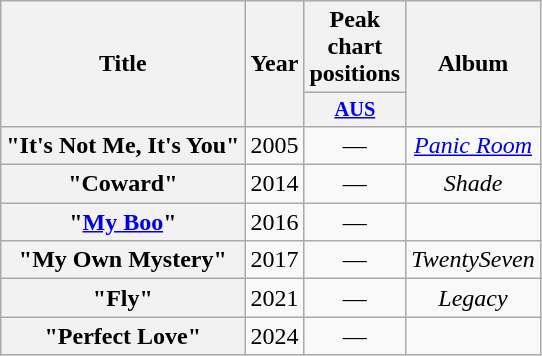<table class="wikitable plainrowheaders" style="text-align:center">
<tr>
<th scope="col" rowspan="2">Title</th>
<th scope="col" rowspan="2">Year</th>
<th scope="col" colspan="1">Peak chart positions</th>
<th scope="col" rowspan="2">Album</th>
</tr>
<tr>
<th scope="col" style="width:3em;font-size:85%;"><a href='#'>AUS</a></th>
</tr>
<tr>
<th scope="row">"It's Not Me, It's You"<br></th>
<td>2005</td>
<td>—</td>
<td><em><a href='#'>Panic Room</a></em></td>
</tr>
<tr>
<th scope="row">"Coward"<br></th>
<td>2014</td>
<td>—</td>
<td><em>Shade</em></td>
</tr>
<tr>
<th scope="row">"<a href='#'>My Boo</a>"<br></th>
<td>2016</td>
<td>—</td>
<td></td>
</tr>
<tr>
<th scope="row">"My Own Mystery"<br></th>
<td>2017</td>
<td>—</td>
<td><em>TwentySeven</em></td>
</tr>
<tr>
<th scope="row">"Fly"<br></th>
<td>2021</td>
<td>—</td>
<td><em>Legacy</em></td>
</tr>
<tr>
<th scope="row">"Perfect Love"<br></th>
<td>2024</td>
<td>—</td>
<td></td>
</tr>
</table>
